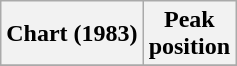<table class="wikitable">
<tr>
<th>Chart (1983)</th>
<th>Peak<br>position</th>
</tr>
<tr>
</tr>
</table>
